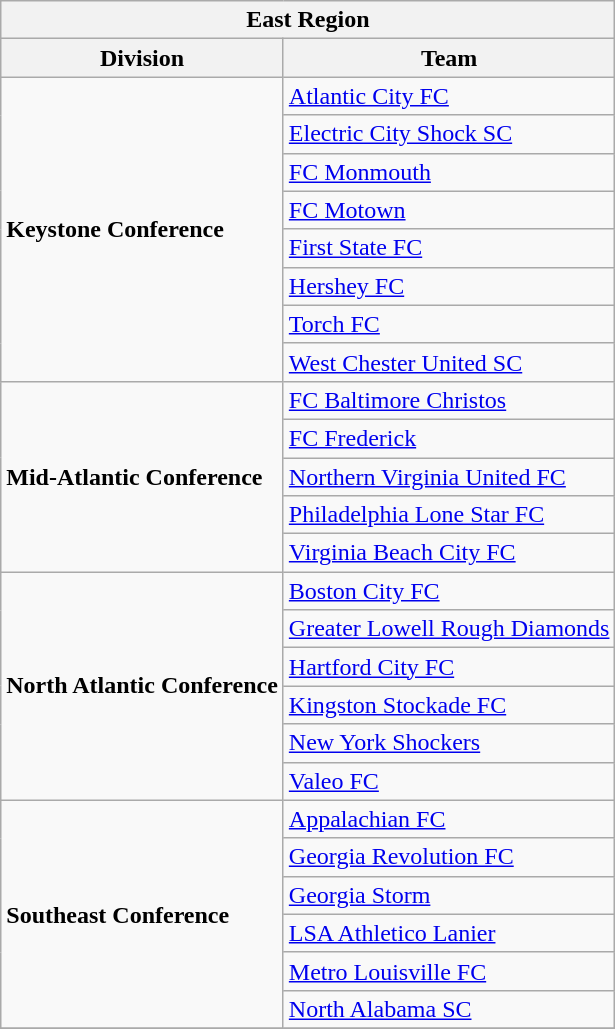<table class="wikitable" style="text-align:left">
<tr>
<th colspan=3>East Region</th>
</tr>
<tr>
<th>Division</th>
<th>Team</th>
</tr>
<tr>
<td rowspan=8><strong>Keystone Conference</strong></td>
<td><a href='#'>Atlantic City FC</a></td>
</tr>
<tr>
<td><a href='#'>Electric City Shock SC</a></td>
</tr>
<tr>
<td><a href='#'>FC Monmouth</a></td>
</tr>
<tr>
<td><a href='#'>FC Motown</a></td>
</tr>
<tr>
<td><a href='#'>First State FC</a></td>
</tr>
<tr>
<td><a href='#'>Hershey FC</a></td>
</tr>
<tr>
<td><a href='#'>Torch FC</a></td>
</tr>
<tr>
<td><a href='#'>West Chester United SC</a></td>
</tr>
<tr>
<td rowspan=5><strong>Mid-Atlantic Conference</strong></td>
<td><a href='#'>FC Baltimore Christos</a></td>
</tr>
<tr>
<td><a href='#'>FC Frederick</a></td>
</tr>
<tr>
<td><a href='#'>Northern Virginia United FC</a></td>
</tr>
<tr>
<td><a href='#'>Philadelphia Lone Star FC</a></td>
</tr>
<tr>
<td><a href='#'>Virginia Beach City FC</a></td>
</tr>
<tr>
<td rowspan=6><strong>North Atlantic Conference</strong></td>
<td><a href='#'>Boston City FC</a></td>
</tr>
<tr>
<td><a href='#'>Greater Lowell Rough Diamonds</a></td>
</tr>
<tr>
<td><a href='#'>Hartford City FC</a></td>
</tr>
<tr>
<td><a href='#'>Kingston Stockade FC</a></td>
</tr>
<tr>
<td><a href='#'>New York Shockers</a></td>
</tr>
<tr>
<td><a href='#'>Valeo FC</a></td>
</tr>
<tr>
<td rowspan=6><strong>Southeast Conference</strong></td>
<td><a href='#'>Appalachian FC</a></td>
</tr>
<tr>
<td><a href='#'>Georgia Revolution FC</a></td>
</tr>
<tr>
<td><a href='#'>Georgia Storm</a></td>
</tr>
<tr>
<td><a href='#'>LSA Athletico Lanier</a></td>
</tr>
<tr>
<td><a href='#'>Metro Louisville FC</a></td>
</tr>
<tr>
<td><a href='#'>North Alabama SC</a></td>
</tr>
<tr>
</tr>
</table>
